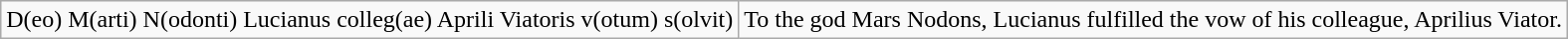<table class="wikitable">
<tr>
<td>D(eo) M(arti) N(odonti) Lucianus colleg(ae) Aprili Viatoris v(otum) s(olvit)</td>
<td>To the god Mars Nodons, Lucianus fulfilled the vow of his colleague, Aprilius Viator.</td>
</tr>
</table>
